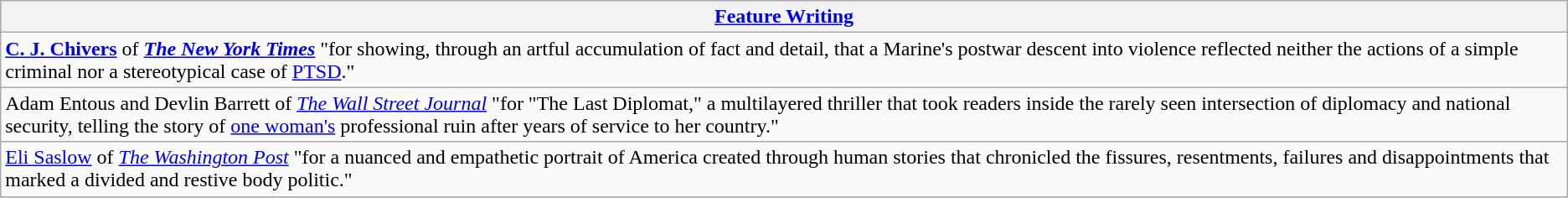<table class="wikitable" style="float:left; float:none;">
<tr>
<th><a href='#'>Feature Writing</a></th>
</tr>
<tr>
<td><strong><a href='#'>C. J. Chivers</a></strong> of <strong><em><a href='#'>The New York Times</a></em></strong> "for showing, through an artful accumulation of fact and detail, that a Marine's postwar descent into violence reflected neither the actions of a simple criminal nor a stereotypical case of <a href='#'>PTSD</a>."</td>
</tr>
<tr>
<td>Adam Entous and Devlin Barrett of <em><a href='#'>The Wall Street Journal</a></em> "for "The Last Diplomat," a multilayered thriller that took readers inside the rarely seen intersection of diplomacy and national security, telling the story of <a href='#'>one woman's</a> professional ruin after years of service to her country."</td>
</tr>
<tr>
<td><a href='#'>Eli Saslow</a> of <em><a href='#'>The Washington Post</a></em> "for a nuanced and empathetic portrait of America created through human stories that chronicled the fissures, resentments, failures and disappointments that marked a divided and restive body politic."</td>
</tr>
<tr>
</tr>
</table>
